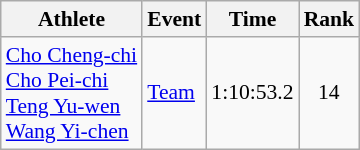<table class="wikitable" style="font-size:90%">
<tr>
<th>Athlete</th>
<th>Event</th>
<th>Time</th>
<th>Rank</th>
</tr>
<tr align="center">
<td align="left"><a href='#'>Cho Cheng-chi</a><br><a href='#'>Cho Pei-chi</a><br><a href='#'>Teng Yu-wen</a><br><a href='#'>Wang Yi-chen</a></td>
<td align="left"><a href='#'>Team</a></td>
<td>1:10:53.2</td>
<td>14</td>
</tr>
</table>
